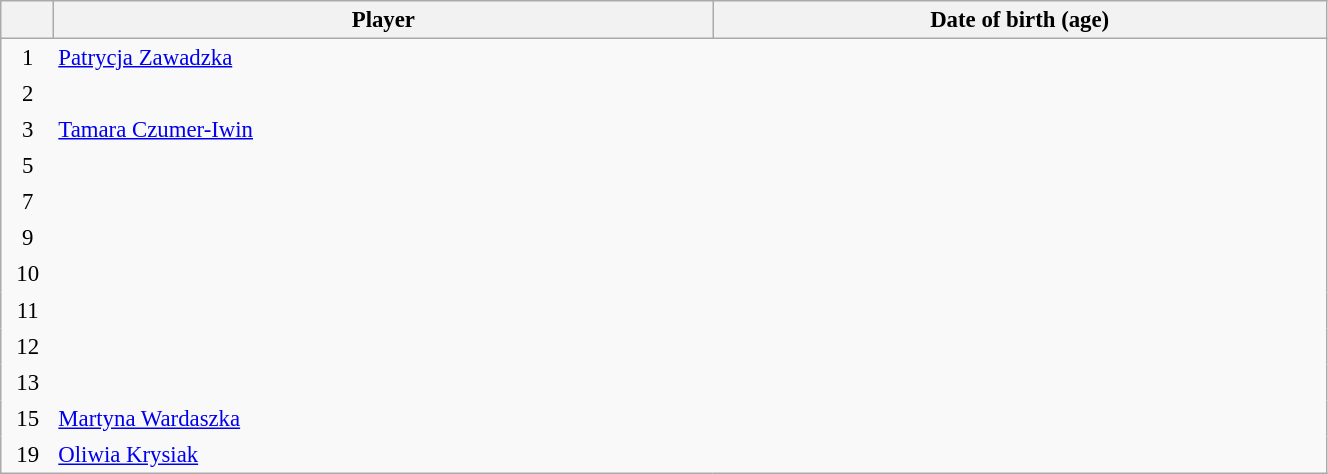<table class="sortable wikitable plainrowheaders" style="font-size:95%; width: 70%">
<tr>
<th scope="col" style="width:4%"></th>
<th scope="col">Player</th>
<th scope="col">Date of birth (age)</th>
</tr>
<tr>
<td style="text-align:center; border:0">1</td>
<td style="text-align:left; border:0"><a href='#'>Patrycja Zawadzka</a></td>
<td style="text-align:left; border:0"></td>
</tr>
<tr>
<td style="text-align:center; border:0">2</td>
<td style="text-align:left; border:0"></td>
<td style="text-align:left; border:0"></td>
</tr>
<tr>
<td style="text-align:center; border:0">3</td>
<td style="text-align:left; border:0"><a href='#'>Tamara Czumer-Iwin</a></td>
<td style="text-align:left; border:0"></td>
</tr>
<tr>
<td style="text-align:center; border:0">5</td>
<td style="text-align:left; border:0"></td>
<td style="text-align:left; border:0"></td>
</tr>
<tr>
<td style="text-align:center; border:0">7</td>
<td style="text-align:left; border:0"></td>
<td style="text-align:left; border:0"></td>
</tr>
<tr>
<td style="text-align:center; border:0">9</td>
<td style="text-align:left; border:0"></td>
<td style="text-align:left; border:0"></td>
</tr>
<tr>
<td style="text-align:center; border:0">10</td>
<td style="text-align:left; border:0"></td>
<td style="text-align:left; border:0"></td>
</tr>
<tr>
<td style="text-align:center; border:0">11</td>
<td style="text-align:left; border:0"></td>
<td style="text-align:left; border:0"></td>
</tr>
<tr>
<td style="text-align:center; border:0">12</td>
<td style="text-align:left; border:0"></td>
<td style="text-align:left; border:0"></td>
</tr>
<tr>
<td style="text-align:center; border:0">13</td>
<td style="text-align:left; border:0"></td>
<td style="text-align:left; border:0"></td>
</tr>
<tr>
<td style="text-align:center; border:0">15</td>
<td style="text-align:left; border:0"><a href='#'>Martyna Wardaszka</a></td>
<td style="text-align:left; border:0"></td>
</tr>
<tr>
<td style="text-align:center; border:0">19</td>
<td style="text-align:left; border:0"><a href='#'>Oliwia Krysiak</a></td>
<td style="text-align:left; border:0"></td>
</tr>
</table>
